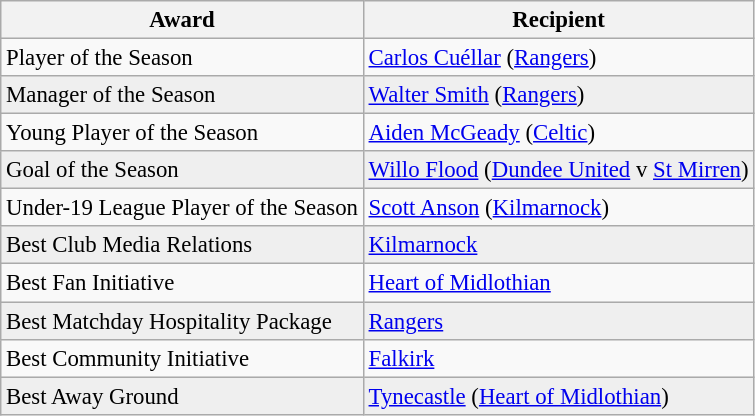<table class="wikitable" style="font-size:95%">
<tr>
<th>Award</th>
<th>Recipient</th>
</tr>
<tr>
<td>Player of the Season</td>
<td> <a href='#'>Carlos Cuéllar</a> (<a href='#'>Rangers</a>)</td>
</tr>
<tr bgcolor="#EFEFEF">
<td>Manager of the Season</td>
<td> <a href='#'>Walter Smith</a> (<a href='#'>Rangers</a>)</td>
</tr>
<tr>
<td>Young Player of the Season</td>
<td> <a href='#'>Aiden McGeady</a> (<a href='#'>Celtic</a>)</td>
</tr>
<tr bgcolor="#EFEFEF">
<td>Goal of the Season</td>
<td> <a href='#'>Willo Flood</a> (<a href='#'>Dundee United</a> v <a href='#'>St Mirren</a>)</td>
</tr>
<tr>
<td>Under-19 League Player of the Season</td>
<td> <a href='#'>Scott Anson</a> (<a href='#'>Kilmarnock</a>)</td>
</tr>
<tr bgcolor="#EFEFEF">
<td>Best Club Media Relations</td>
<td><a href='#'>Kilmarnock</a></td>
</tr>
<tr>
<td>Best Fan Initiative</td>
<td><a href='#'>Heart of Midlothian</a></td>
</tr>
<tr bgcolor="#EFEFEF">
<td>Best Matchday Hospitality Package</td>
<td><a href='#'>Rangers</a></td>
</tr>
<tr>
<td>Best Community Initiative</td>
<td><a href='#'>Falkirk</a></td>
</tr>
<tr bgcolor="#EFEFEF">
<td>Best Away Ground</td>
<td><a href='#'>Tynecastle</a> (<a href='#'>Heart of Midlothian</a>)</td>
</tr>
</table>
